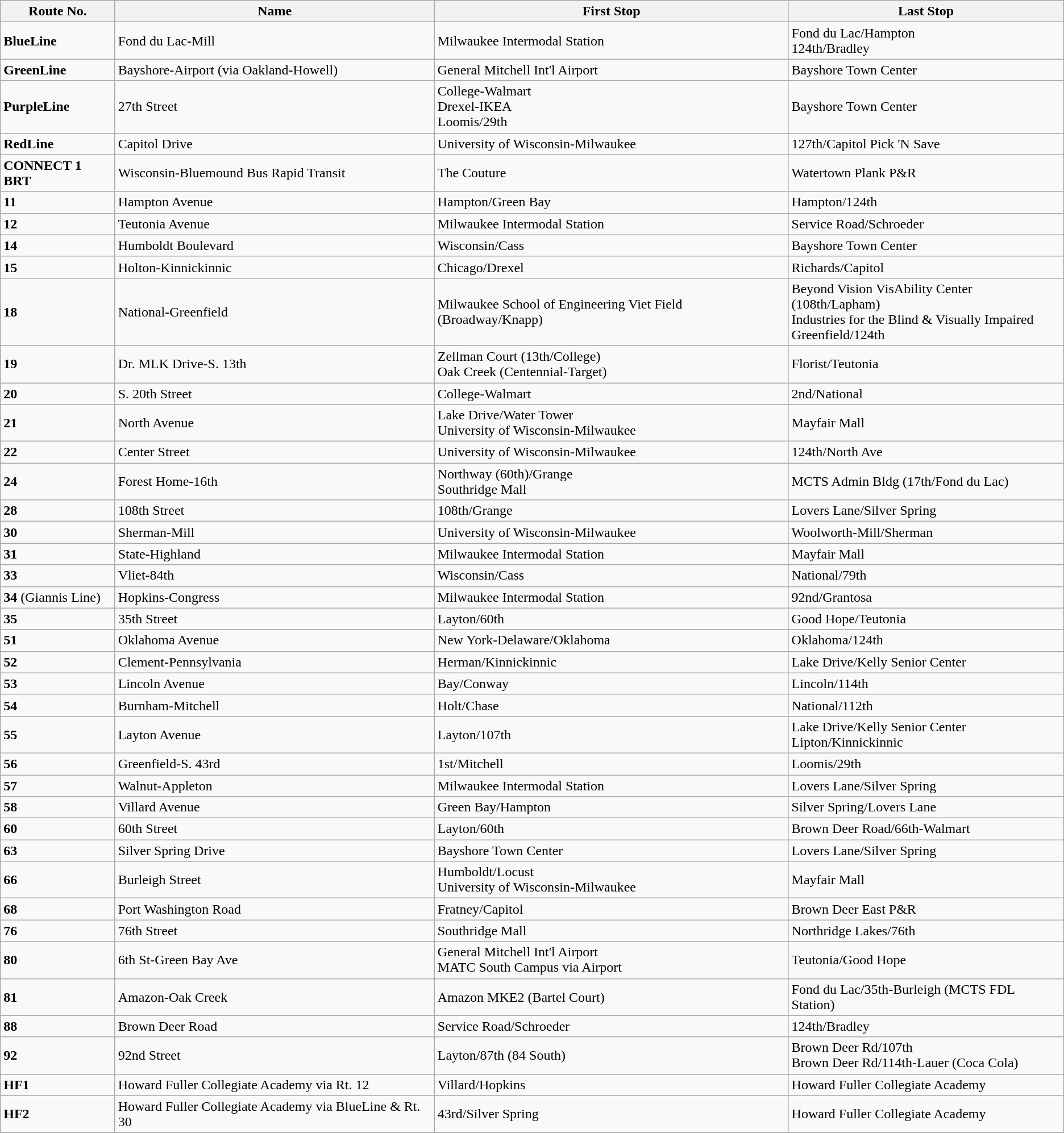<table class="wikitable">
<tr>
<th>Route No.</th>
<th>Name</th>
<th>First Stop</th>
<th>Last Stop</th>
</tr>
<tr>
<td><strong>BlueLine</strong></td>
<td>Fond du Lac-Mill</td>
<td>Milwaukee Intermodal Station</td>
<td>Fond du Lac/Hampton<br>124th/Bradley</td>
</tr>
<tr>
<td><strong>GreenLine</strong></td>
<td>Bayshore-Airport (via Oakland-Howell)</td>
<td>General Mitchell Int'l Airport</td>
<td>Bayshore Town Center</td>
</tr>
<tr>
<td><strong>PurpleLine</strong></td>
<td>27th Street</td>
<td>College-Walmart<br>Drexel-IKEA<br>Loomis/29th</td>
<td>Bayshore Town Center</td>
</tr>
<tr>
<td><strong>RedLine</strong></td>
<td>Capitol Drive</td>
<td>University of Wisconsin-Milwaukee</td>
<td>127th/Capitol Pick 'N Save</td>
</tr>
<tr>
<td><strong>CONNECT 1 BRT</strong></td>
<td>Wisconsin-Bluemound Bus Rapid Transit</td>
<td>The Couture</td>
<td>Watertown Plank P&R</td>
</tr>
<tr>
<td><strong>11</strong></td>
<td>Hampton Avenue</td>
<td>Hampton/Green Bay</td>
<td>Hampton/124th</td>
</tr>
<tr>
<td><strong>12</strong></td>
<td>Teutonia Avenue</td>
<td>Milwaukee Intermodal Station</td>
<td>Service Road/Schroeder</td>
</tr>
<tr>
<td><strong>14</strong></td>
<td>Humboldt Boulevard</td>
<td>Wisconsin/Cass</td>
<td>Bayshore Town Center</td>
</tr>
<tr>
<td><strong>15</strong></td>
<td>Holton-Kinnickinnic</td>
<td>Chicago/Drexel</td>
<td>Richards/Capitol</td>
</tr>
<tr>
<td><strong>18</strong></td>
<td>National-Greenfield</td>
<td>Milwaukee School of Engineering Viet Field (Broadway/Knapp)</td>
<td>Beyond Vision VisAbility Center (108th/Lapham)<br>Industries for the Blind & Visually Impaired<br>Greenfield/124th</td>
</tr>
<tr>
<td><strong>19</strong></td>
<td>Dr. MLK Drive-S. 13th</td>
<td>Zellman Court (13th/College)<br>Oak Creek (Centennial-Target)</td>
<td>Florist/Teutonia</td>
</tr>
<tr>
<td><strong>20</strong></td>
<td>S. 20th Street</td>
<td>College-Walmart</td>
<td>2nd/National</td>
</tr>
<tr>
<td><strong>21</strong></td>
<td>North Avenue</td>
<td>Lake Drive/Water Tower<br>University of Wisconsin-Milwaukee</td>
<td>Mayfair Mall</td>
</tr>
<tr>
<td><strong>22</strong></td>
<td>Center Street</td>
<td>University of Wisconsin-Milwaukee</td>
<td>124th/North Ave</td>
</tr>
<tr>
<td><strong>24</strong></td>
<td>Forest Home-16th</td>
<td>Northway (60th)/Grange<br>Southridge Mall</td>
<td>MCTS Admin Bldg (17th/Fond du Lac)</td>
</tr>
<tr>
<td><strong>28</strong></td>
<td>108th Street</td>
<td>108th/Grange</td>
<td>Lovers Lane/Silver Spring</td>
</tr>
<tr>
<td><strong>30</strong></td>
<td>Sherman-Mill</td>
<td>University of Wisconsin-Milwaukee</td>
<td>Woolworth-Mill/Sherman</td>
</tr>
<tr>
<td><strong>31</strong></td>
<td>State-Highland</td>
<td>Milwaukee Intermodal Station</td>
<td>Mayfair Mall</td>
</tr>
<tr>
<td><strong>33</strong></td>
<td>Vliet-84th</td>
<td>Wisconsin/Cass</td>
<td>National/79th</td>
</tr>
<tr>
<td><strong>34</strong> (Giannis Line)</td>
<td>Hopkins-Congress</td>
<td>Milwaukee Intermodal Station</td>
<td>92nd/Grantosa</td>
</tr>
<tr>
<td><strong>35</strong></td>
<td>35th Street</td>
<td>Layton/60th</td>
<td>Good Hope/Teutonia</td>
</tr>
<tr>
<td><strong>51</strong></td>
<td>Oklahoma Avenue</td>
<td>New York-Delaware/Oklahoma</td>
<td>Oklahoma/124th</td>
</tr>
<tr>
<td><strong>52</strong></td>
<td>Clement-Pennsylvania</td>
<td>Herman/Kinnickinnic</td>
<td>Lake Drive/Kelly Senior Center</td>
</tr>
<tr>
<td><strong>53</strong></td>
<td>Lincoln Avenue</td>
<td>Bay/Conway</td>
<td>Lincoln/114th</td>
</tr>
<tr>
<td><strong>54</strong></td>
<td>Burnham-Mitchell</td>
<td>Holt/Chase</td>
<td>National/112th</td>
</tr>
<tr>
<td><strong>55</strong></td>
<td>Layton Avenue</td>
<td>Layton/107th</td>
<td>Lake Drive/Kelly Senior Center<br>Lipton/Kinnickinnic</td>
</tr>
<tr>
<td><strong>56</strong></td>
<td>Greenfield-S. 43rd</td>
<td>1st/Mitchell</td>
<td>Loomis/29th</td>
</tr>
<tr>
<td><strong>57</strong></td>
<td>Walnut-Appleton</td>
<td>Milwaukee Intermodal Station</td>
<td>Lovers Lane/Silver Spring</td>
</tr>
<tr>
<td><strong>58</strong></td>
<td>Villard Avenue</td>
<td>Green Bay/Hampton</td>
<td>Silver Spring/Lovers Lane</td>
</tr>
<tr>
<td><strong>60</strong></td>
<td>60th Street</td>
<td>Layton/60th</td>
<td>Brown Deer Road/66th-Walmart</td>
</tr>
<tr>
<td><strong>63</strong></td>
<td>Silver Spring Drive</td>
<td>Bayshore Town Center</td>
<td>Lovers Lane/Silver Spring</td>
</tr>
<tr>
<td><strong>66</strong></td>
<td>Burleigh Street</td>
<td>Humboldt/Locust<br>University of Wisconsin-Milwaukee</td>
<td>Mayfair Mall</td>
</tr>
<tr>
<td><strong>68</strong></td>
<td>Port Washington Road</td>
<td>Fratney/Capitol</td>
<td>Brown Deer East P&R</td>
</tr>
<tr>
<td><strong>76</strong></td>
<td>76th Street</td>
<td>Southridge Mall</td>
<td>Northridge Lakes/76th</td>
</tr>
<tr>
<td><strong>80</strong></td>
<td>6th St-Green Bay Ave</td>
<td>General Mitchell Int'l Airport<br>MATC South Campus via Airport</td>
<td>Teutonia/Good Hope</td>
</tr>
<tr>
<td><strong>81</strong></td>
<td>Amazon-Oak Creek</td>
<td>Amazon MKE2 (Bartel Court)</td>
<td>Fond du Lac/35th-Burleigh (MCTS FDL Station)</td>
</tr>
<tr>
<td><strong>88</strong></td>
<td>Brown Deer Road</td>
<td>Service Road/Schroeder</td>
<td>124th/Bradley</td>
</tr>
<tr>
<td><strong>92</strong></td>
<td>92nd Street</td>
<td>Layton/87th (84 South)</td>
<td>Brown Deer Rd/107th<br>Brown Deer Rd/114th-Lauer (Coca Cola)</td>
</tr>
<tr>
<td><strong>HF1</strong></td>
<td>Howard Fuller Collegiate Academy via Rt. 12</td>
<td>Villard/Hopkins</td>
<td>Howard Fuller Collegiate Academy</td>
</tr>
<tr>
<td><strong>HF2</strong></td>
<td>Howard Fuller Collegiate Academy via BlueLine & Rt. 30</td>
<td>43rd/Silver Spring</td>
<td>Howard Fuller Collegiate Academy</td>
</tr>
<tr>
</tr>
</table>
